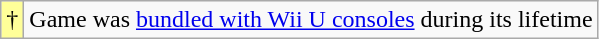<table class="wikitable plainrowheaders">
<tr>
<td bgcolor="#FFFF99" style="text-align:center;">†</td>
<td>Game was <a href='#'>bundled with Wii U consoles</a> during its lifetime</td>
</tr>
</table>
